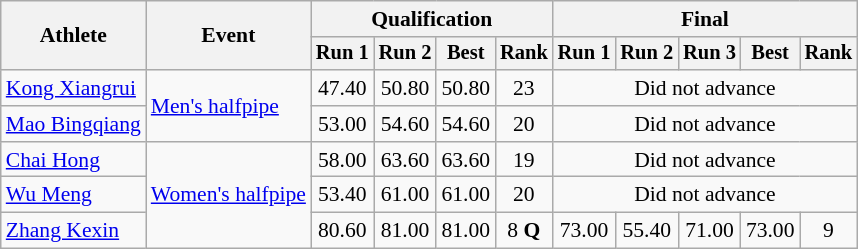<table class="wikitable" style="font-size:90%">
<tr>
<th rowspan="2">Athlete</th>
<th rowspan="2">Event</th>
<th colspan="4">Qualification</th>
<th colspan="5">Final</th>
</tr>
<tr style="font-size:95%">
<th>Run 1</th>
<th>Run 2</th>
<th>Best</th>
<th>Rank</th>
<th>Run 1</th>
<th>Run 2</th>
<th>Run 3</th>
<th>Best</th>
<th>Rank</th>
</tr>
<tr align=center>
<td align=left><a href='#'>Kong Xiangrui</a></td>
<td rowspan="2" align="left"><a href='#'>Men's halfpipe</a></td>
<td>47.40</td>
<td>50.80</td>
<td>50.80</td>
<td>23</td>
<td colspan=5>Did not advance</td>
</tr>
<tr align=center>
<td align=left><a href='#'>Mao Bingqiang</a></td>
<td>53.00</td>
<td>54.60</td>
<td>54.60</td>
<td>20</td>
<td colspan=5>Did not advance</td>
</tr>
<tr align=center>
<td align=left><a href='#'>Chai Hong</a></td>
<td rowspan="3"><a href='#'>Women's halfpipe</a></td>
<td>58.00</td>
<td>63.60</td>
<td>63.60</td>
<td>19</td>
<td colspan=5>Did not advance</td>
</tr>
<tr align=center>
<td align=left><a href='#'>Wu Meng</a></td>
<td>53.40</td>
<td>61.00</td>
<td>61.00</td>
<td>20</td>
<td colspan=5>Did not advance</td>
</tr>
<tr align=center>
<td align=left><a href='#'>Zhang Kexin</a></td>
<td>80.60</td>
<td>81.00</td>
<td>81.00</td>
<td>8 <strong>Q</strong></td>
<td>73.00</td>
<td>55.40</td>
<td>71.00</td>
<td>73.00</td>
<td>9</td>
</tr>
</table>
